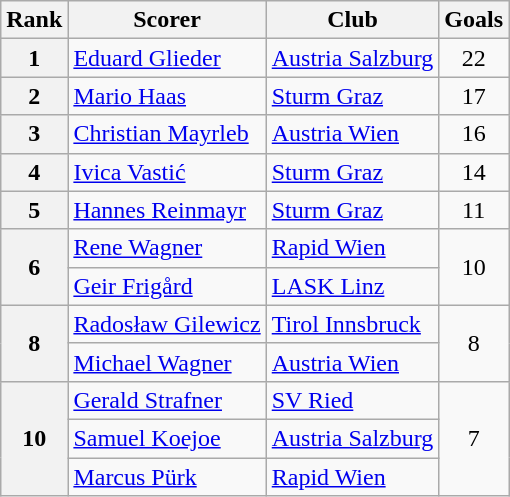<table class="wikitable" style="text-align:center">
<tr>
<th>Rank</th>
<th>Scorer</th>
<th>Club</th>
<th>Goals</th>
</tr>
<tr>
<th>1</th>
<td align="left"> <a href='#'>Eduard Glieder</a></td>
<td align="left"><a href='#'>Austria Salzburg</a></td>
<td>22</td>
</tr>
<tr>
<th>2</th>
<td align="left"> <a href='#'>Mario Haas</a></td>
<td align="left"><a href='#'>Sturm Graz</a></td>
<td>17</td>
</tr>
<tr>
<th>3</th>
<td align="left"> <a href='#'>Christian Mayrleb</a></td>
<td align="left"><a href='#'>Austria Wien</a></td>
<td>16</td>
</tr>
<tr>
<th>4</th>
<td align="left"> <a href='#'>Ivica Vastić</a></td>
<td align="left"><a href='#'>Sturm Graz</a></td>
<td>14</td>
</tr>
<tr>
<th>5</th>
<td align="left"> <a href='#'>Hannes Reinmayr</a></td>
<td align="left"><a href='#'>Sturm Graz</a></td>
<td>11</td>
</tr>
<tr>
<th rowspan="2">6</th>
<td align="left"> <a href='#'>Rene Wagner</a></td>
<td align="left"><a href='#'>Rapid Wien</a></td>
<td rowspan="2">10</td>
</tr>
<tr>
<td align="left"> <a href='#'>Geir Frigård</a></td>
<td align="left"><a href='#'>LASK Linz</a></td>
</tr>
<tr>
<th rowspan="2">8</th>
<td align="left"> <a href='#'>Radosław Gilewicz</a></td>
<td align="left"><a href='#'>Tirol Innsbruck</a></td>
<td rowspan="2">8</td>
</tr>
<tr>
<td align="left"> <a href='#'>Michael Wagner</a></td>
<td align="left"><a href='#'>Austria Wien</a></td>
</tr>
<tr>
<th rowspan="3">10</th>
<td align="left"> <a href='#'>Gerald Strafner</a></td>
<td align="left"><a href='#'>SV Ried</a></td>
<td rowspan="3">7</td>
</tr>
<tr>
<td align="left"> <a href='#'>Samuel Koejoe</a></td>
<td align="left"><a href='#'>Austria Salzburg</a></td>
</tr>
<tr>
<td align="left"> <a href='#'>Marcus Pürk</a></td>
<td align="left"><a href='#'>Rapid Wien</a></td>
</tr>
</table>
